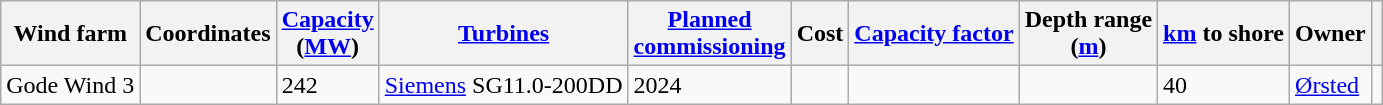<table class="wikitable sortable">
<tr>
<th>Wind farm</th>
<th>Coordinates</th>
<th><a href='#'>Capacity</a><br> (<a href='#'>MW</a>)</th>
<th><a href='#'>Turbines</a></th>
<th><a href='#'>Planned <br>commissioning</a></th>
<th>Cost</th>
<th><a href='#'>Capacity factor</a></th>
<th>Depth range <br>(<a href='#'>m</a>)</th>
<th><a href='#'>km</a> to shore</th>
<th>Owner</th>
<th></th>
</tr>
<tr>
<td>Gode Wind 3</td>
<td></td>
<td>242</td>
<td><a href='#'>Siemens</a> SG11.0-200DD</td>
<td>2024</td>
<td></td>
<td></td>
<td></td>
<td>40</td>
<td><a href='#'>Ørsted</a></td>
<td></td>
</tr>
</table>
